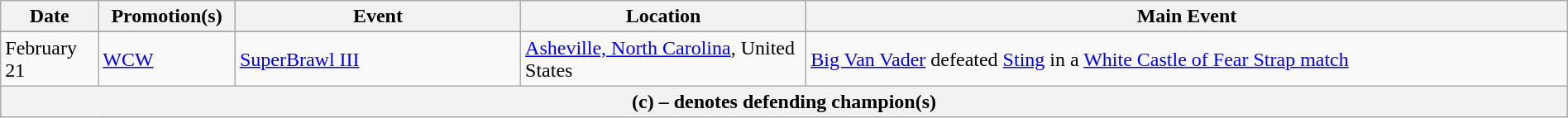<table class="wikitable" style="width:100%;">
<tr>
<th width="5%">Date</th>
<th width="5%">Promotion(s)</th>
<th style="width:15%;">Event</th>
<th style="width:15%;">Location</th>
<th style="width:40%;">Main Event</th>
</tr>
<tr style="width:20%;" |Notes>
</tr>
<tr>
<td>February 21</td>
<td><a href='#'>WCW</a></td>
<td><a href='#'>SuperBrawl III</a></td>
<td><a href='#'>Asheville, North Carolina</a>, United States</td>
<td><a href='#'>Big Van Vader</a> defeated <a href='#'>Sting</a> in a <a href='#'>White Castle of Fear Strap match</a></td>
</tr>
<tr>
<th colspan="6">(c) – denotes defending champion(s)</th>
</tr>
</table>
